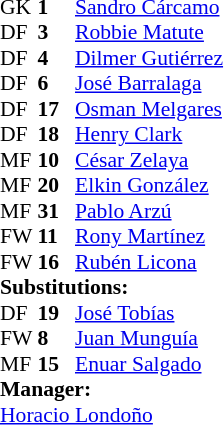<table style = "font-size: 90%" cellspacing = "0" cellpadding = "0">
<tr>
<td colspan = 4></td>
</tr>
<tr>
<th style="width:25px;"></th>
<th style="width:25px;"></th>
</tr>
<tr>
<td>GK</td>
<td><strong>1</strong></td>
<td> <a href='#'>Sandro Cárcamo</a></td>
</tr>
<tr>
<td>DF</td>
<td><strong>3</strong></td>
<td> <a href='#'>Robbie Matute</a></td>
</tr>
<tr>
<td>DF</td>
<td><strong>4</strong></td>
<td> <a href='#'>Dilmer Gutiérrez</a></td>
</tr>
<tr>
<td>DF</td>
<td><strong>6</strong></td>
<td> <a href='#'>José Barralaga</a></td>
</tr>
<tr>
<td>DF</td>
<td><strong>17</strong></td>
<td> <a href='#'>Osman Melgares</a></td>
</tr>
<tr>
<td>DF</td>
<td><strong>18</strong></td>
<td> <a href='#'>Henry Clark</a></td>
</tr>
<tr>
<td>MF</td>
<td><strong>10</strong></td>
<td> <a href='#'>César Zelaya</a></td>
<td></td>
<td></td>
</tr>
<tr>
<td>MF</td>
<td><strong>20</strong></td>
<td> <a href='#'>Elkin González</a></td>
<td></td>
<td></td>
</tr>
<tr>
<td>MF</td>
<td><strong>31</strong></td>
<td> <a href='#'>Pablo Arzú</a></td>
<td></td>
<td></td>
</tr>
<tr>
<td>FW</td>
<td><strong>11</strong></td>
<td> <a href='#'>Rony Martínez</a></td>
</tr>
<tr>
<td>FW</td>
<td><strong>16</strong></td>
<td> <a href='#'>Rubén Licona</a></td>
</tr>
<tr>
<td colspan = 3><strong>Substitutions:</strong></td>
</tr>
<tr>
<td>DF</td>
<td><strong>19</strong></td>
<td> <a href='#'>José Tobías</a></td>
<td></td>
<td></td>
</tr>
<tr>
<td>FW</td>
<td><strong>8</strong></td>
<td> <a href='#'>Juan Munguía</a></td>
<td></td>
<td></td>
</tr>
<tr>
<td>MF</td>
<td><strong>15</strong></td>
<td> <a href='#'>Enuar Salgado</a></td>
<td></td>
<td></td>
</tr>
<tr>
<td colspan = 3><strong>Manager:</strong></td>
</tr>
<tr>
<td colspan = 3> <a href='#'>Horacio Londoño</a></td>
</tr>
</table>
